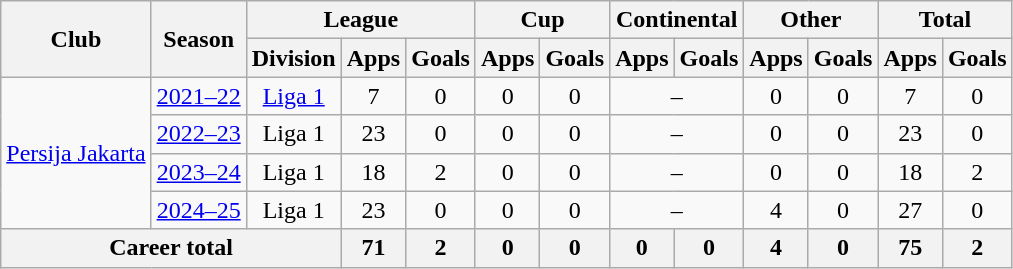<table class="wikitable" style="text-align: center">
<tr>
<th rowspan="2">Club</th>
<th rowspan="2">Season</th>
<th colspan="3">League</th>
<th colspan="2">Cup</th>
<th colspan="2">Continental</th>
<th colspan="2">Other</th>
<th colspan="2">Total</th>
</tr>
<tr>
<th>Division</th>
<th>Apps</th>
<th>Goals</th>
<th>Apps</th>
<th>Goals</th>
<th>Apps</th>
<th>Goals</th>
<th>Apps</th>
<th>Goals</th>
<th>Apps</th>
<th>Goals</th>
</tr>
<tr>
<td rowspan="4"><a href='#'>Persija Jakarta</a></td>
<td><a href='#'>2021–22</a></td>
<td rowspan="1" valign="center"><a href='#'>Liga 1</a></td>
<td>7</td>
<td>0</td>
<td>0</td>
<td>0</td>
<td colspan="2">–</td>
<td>0</td>
<td>0</td>
<td>7</td>
<td>0</td>
</tr>
<tr>
<td><a href='#'>2022–23</a></td>
<td rowspan="1" valign="center">Liga 1</td>
<td>23</td>
<td>0</td>
<td>0</td>
<td>0</td>
<td colspan=2>–</td>
<td>0</td>
<td>0</td>
<td>23</td>
<td>0</td>
</tr>
<tr>
<td><a href='#'>2023–24</a></td>
<td>Liga 1</td>
<td>18</td>
<td>2</td>
<td>0</td>
<td>0</td>
<td colspan="2">–</td>
<td>0</td>
<td>0</td>
<td>18</td>
<td>2</td>
</tr>
<tr>
<td><a href='#'>2024–25</a></td>
<td>Liga 1</td>
<td>23</td>
<td>0</td>
<td>0</td>
<td>0</td>
<td colspan="2">–</td>
<td>4</td>
<td>0</td>
<td>27</td>
<td>0</td>
</tr>
<tr>
<th colspan=3>Career total</th>
<th>71</th>
<th>2</th>
<th>0</th>
<th>0</th>
<th>0</th>
<th>0</th>
<th>4</th>
<th>0</th>
<th>75</th>
<th>2</th>
</tr>
</table>
